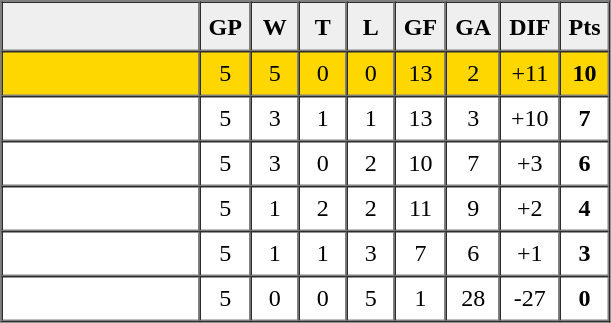<table border=1 cellpadding=5 cellspacing=0>
<tr>
<th bgcolor="#efefef" width="120">　</th>
<th bgcolor="#efefef" width="20">GP</th>
<th bgcolor="#efefef" width="20">W</th>
<th bgcolor="#efefef" width="20">T</th>
<th bgcolor="#efefef" width="20">L</th>
<th bgcolor="#efefef" width="20">GF</th>
<th bgcolor="#efefef" width="20">GA</th>
<th bgcolor="#efefef" width="20">DIF</th>
<th bgcolor="#efefef" width="20">Pts</th>
</tr>
<tr align=center bgcolor= gold>
<td align=left><strong></strong></td>
<td>5</td>
<td>5</td>
<td>0</td>
<td>0</td>
<td>13</td>
<td>2</td>
<td>+11</td>
<td><strong>10</strong></td>
</tr>
<tr align=center>
<td align=left></td>
<td>5</td>
<td>3</td>
<td>1</td>
<td>1</td>
<td>13</td>
<td>3</td>
<td>+10</td>
<td><strong>7</strong></td>
</tr>
<tr align=center>
<td align=left></td>
<td>5</td>
<td>3</td>
<td>0</td>
<td>2</td>
<td>10</td>
<td>7</td>
<td>+3</td>
<td><strong>6</strong></td>
</tr>
<tr align=center>
<td align=left></td>
<td>5</td>
<td>1</td>
<td>2</td>
<td>2</td>
<td>11</td>
<td>9</td>
<td>+2</td>
<td><strong>4</strong></td>
</tr>
<tr align=center>
<td align=left></td>
<td>5</td>
<td>1</td>
<td>1</td>
<td>3</td>
<td>7</td>
<td>6</td>
<td>+1</td>
<td><strong>3</strong></td>
</tr>
<tr align=center>
<td align=left></td>
<td>5</td>
<td>0</td>
<td>0</td>
<td>5</td>
<td>1</td>
<td>28</td>
<td>-27</td>
<td><strong>0</strong></td>
</tr>
</table>
